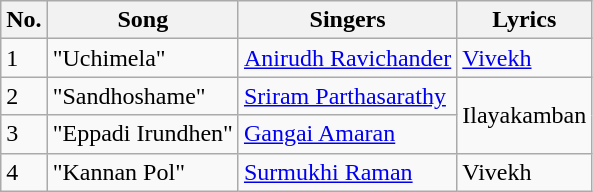<table class="wikitable">
<tr>
<th>No.</th>
<th>Song</th>
<th>Singers</th>
<th>Lyrics</th>
</tr>
<tr>
<td>1</td>
<td>"Uchimela"</td>
<td><a href='#'>Anirudh Ravichander</a></td>
<td><a href='#'>Vivekh</a></td>
</tr>
<tr>
<td>2</td>
<td>"Sandhoshame"</td>
<td><a href='#'>Sriram Parthasarathy</a></td>
<td rowspan=2>Ilayakamban</td>
</tr>
<tr>
<td>3</td>
<td>"Eppadi Irundhen"</td>
<td><a href='#'>Gangai Amaran</a></td>
</tr>
<tr>
<td>4</td>
<td>"Kannan Pol"</td>
<td><a href='#'>Surmukhi Raman</a></td>
<td>Vivekh</td>
</tr>
</table>
